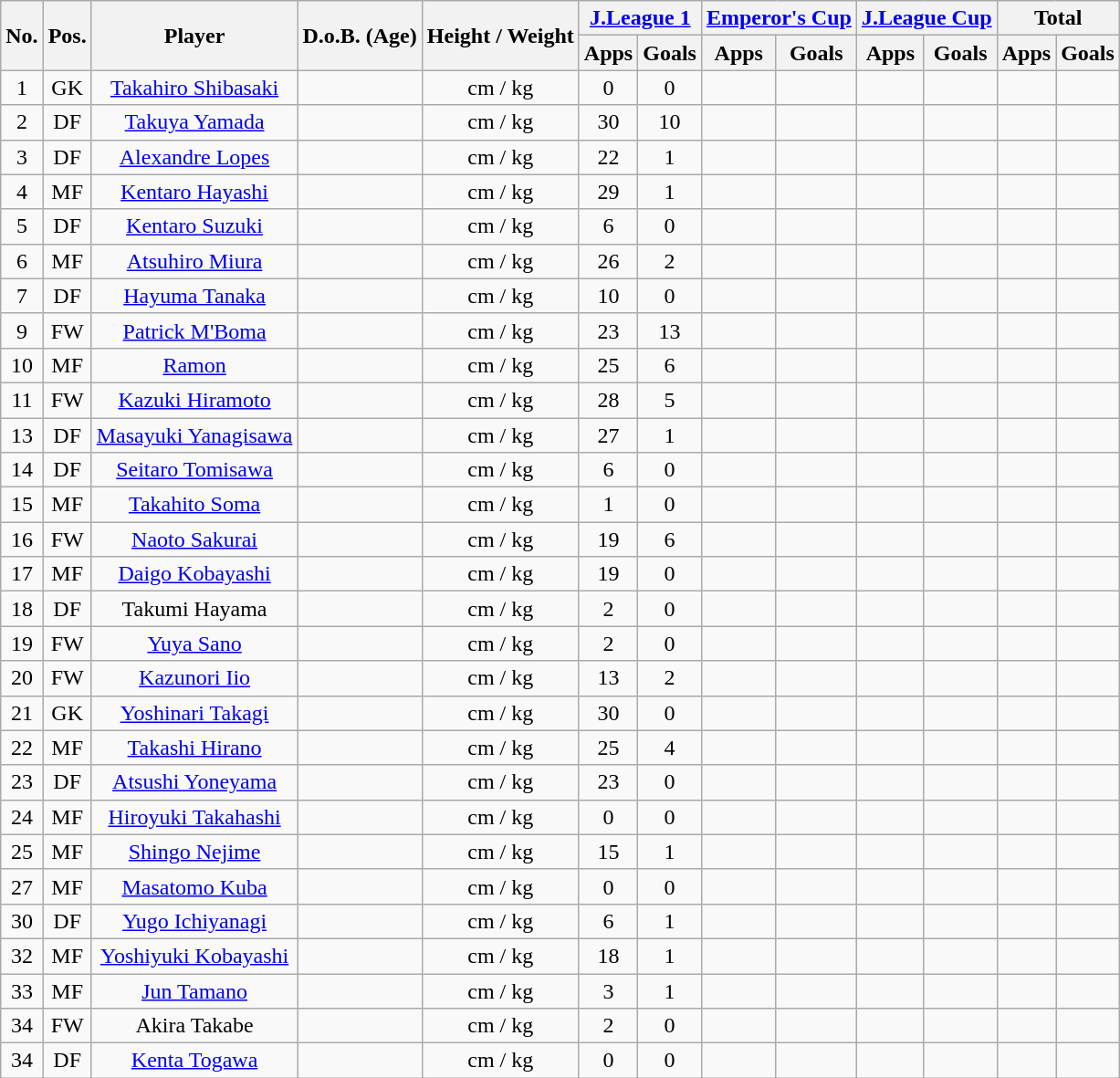<table class="wikitable" style="text-align:center;">
<tr>
<th rowspan="2">No.</th>
<th rowspan="2">Pos.</th>
<th rowspan="2">Player</th>
<th rowspan="2">D.o.B. (Age)</th>
<th rowspan="2">Height / Weight</th>
<th colspan="2"><a href='#'>J.League 1</a></th>
<th colspan="2"><a href='#'>Emperor's Cup</a></th>
<th colspan="2"><a href='#'>J.League Cup</a></th>
<th colspan="2">Total</th>
</tr>
<tr>
<th>Apps</th>
<th>Goals</th>
<th>Apps</th>
<th>Goals</th>
<th>Apps</th>
<th>Goals</th>
<th>Apps</th>
<th>Goals</th>
</tr>
<tr>
<td>1</td>
<td>GK</td>
<td><a href='#'>Takahiro Shibasaki</a></td>
<td></td>
<td>cm / kg</td>
<td>0</td>
<td>0</td>
<td></td>
<td></td>
<td></td>
<td></td>
<td></td>
<td></td>
</tr>
<tr>
<td>2</td>
<td>DF</td>
<td><a href='#'>Takuya Yamada</a></td>
<td></td>
<td>cm / kg</td>
<td>30</td>
<td>10</td>
<td></td>
<td></td>
<td></td>
<td></td>
<td></td>
<td></td>
</tr>
<tr>
<td>3</td>
<td>DF</td>
<td><a href='#'>Alexandre Lopes</a></td>
<td></td>
<td>cm / kg</td>
<td>22</td>
<td>1</td>
<td></td>
<td></td>
<td></td>
<td></td>
<td></td>
<td></td>
</tr>
<tr>
<td>4</td>
<td>MF</td>
<td><a href='#'>Kentaro Hayashi</a></td>
<td></td>
<td>cm / kg</td>
<td>29</td>
<td>1</td>
<td></td>
<td></td>
<td></td>
<td></td>
<td></td>
<td></td>
</tr>
<tr>
<td>5</td>
<td>DF</td>
<td><a href='#'>Kentaro Suzuki</a></td>
<td></td>
<td>cm / kg</td>
<td>6</td>
<td>0</td>
<td></td>
<td></td>
<td></td>
<td></td>
<td></td>
<td></td>
</tr>
<tr>
<td>6</td>
<td>MF</td>
<td><a href='#'>Atsuhiro Miura</a></td>
<td></td>
<td>cm / kg</td>
<td>26</td>
<td>2</td>
<td></td>
<td></td>
<td></td>
<td></td>
<td></td>
<td></td>
</tr>
<tr>
<td>7</td>
<td>DF</td>
<td><a href='#'>Hayuma Tanaka</a></td>
<td></td>
<td>cm / kg</td>
<td>10</td>
<td>0</td>
<td></td>
<td></td>
<td></td>
<td></td>
<td></td>
<td></td>
</tr>
<tr>
<td>9</td>
<td>FW</td>
<td><a href='#'>Patrick M'Boma</a></td>
<td></td>
<td>cm / kg</td>
<td>23</td>
<td>13</td>
<td></td>
<td></td>
<td></td>
<td></td>
<td></td>
<td></td>
</tr>
<tr>
<td>10</td>
<td>MF</td>
<td><a href='#'>Ramon</a></td>
<td></td>
<td>cm / kg</td>
<td>25</td>
<td>6</td>
<td></td>
<td></td>
<td></td>
<td></td>
<td></td>
<td></td>
</tr>
<tr>
<td>11</td>
<td>FW</td>
<td><a href='#'>Kazuki Hiramoto</a></td>
<td></td>
<td>cm / kg</td>
<td>28</td>
<td>5</td>
<td></td>
<td></td>
<td></td>
<td></td>
<td></td>
<td></td>
</tr>
<tr>
<td>13</td>
<td>DF</td>
<td><a href='#'>Masayuki Yanagisawa</a></td>
<td></td>
<td>cm / kg</td>
<td>27</td>
<td>1</td>
<td></td>
<td></td>
<td></td>
<td></td>
<td></td>
<td></td>
</tr>
<tr>
<td>14</td>
<td>DF</td>
<td><a href='#'>Seitaro Tomisawa</a></td>
<td></td>
<td>cm / kg</td>
<td>6</td>
<td>0</td>
<td></td>
<td></td>
<td></td>
<td></td>
<td></td>
<td></td>
</tr>
<tr>
<td>15</td>
<td>MF</td>
<td><a href='#'>Takahito Soma</a></td>
<td></td>
<td>cm / kg</td>
<td>1</td>
<td>0</td>
<td></td>
<td></td>
<td></td>
<td></td>
<td></td>
<td></td>
</tr>
<tr>
<td>16</td>
<td>FW</td>
<td><a href='#'>Naoto Sakurai</a></td>
<td></td>
<td>cm / kg</td>
<td>19</td>
<td>6</td>
<td></td>
<td></td>
<td></td>
<td></td>
<td></td>
<td></td>
</tr>
<tr>
<td>17</td>
<td>MF</td>
<td><a href='#'>Daigo Kobayashi</a></td>
<td></td>
<td>cm / kg</td>
<td>19</td>
<td>0</td>
<td></td>
<td></td>
<td></td>
<td></td>
<td></td>
<td></td>
</tr>
<tr>
<td>18</td>
<td>DF</td>
<td>Takumi Hayama</td>
<td></td>
<td>cm / kg</td>
<td>2</td>
<td>0</td>
<td></td>
<td></td>
<td></td>
<td></td>
<td></td>
<td></td>
</tr>
<tr>
<td>19</td>
<td>FW</td>
<td><a href='#'>Yuya Sano</a></td>
<td></td>
<td>cm / kg</td>
<td>2</td>
<td>0</td>
<td></td>
<td></td>
<td></td>
<td></td>
<td></td>
<td></td>
</tr>
<tr>
<td>20</td>
<td>FW</td>
<td><a href='#'>Kazunori Iio</a></td>
<td></td>
<td>cm / kg</td>
<td>13</td>
<td>2</td>
<td></td>
<td></td>
<td></td>
<td></td>
<td></td>
<td></td>
</tr>
<tr>
<td>21</td>
<td>GK</td>
<td><a href='#'>Yoshinari Takagi</a></td>
<td></td>
<td>cm / kg</td>
<td>30</td>
<td>0</td>
<td></td>
<td></td>
<td></td>
<td></td>
<td></td>
<td></td>
</tr>
<tr>
<td>22</td>
<td>MF</td>
<td><a href='#'>Takashi Hirano</a></td>
<td></td>
<td>cm / kg</td>
<td>25</td>
<td>4</td>
<td></td>
<td></td>
<td></td>
<td></td>
<td></td>
<td></td>
</tr>
<tr>
<td>23</td>
<td>DF</td>
<td><a href='#'>Atsushi Yoneyama</a></td>
<td></td>
<td>cm / kg</td>
<td>23</td>
<td>0</td>
<td></td>
<td></td>
<td></td>
<td></td>
<td></td>
<td></td>
</tr>
<tr>
<td>24</td>
<td>MF</td>
<td><a href='#'>Hiroyuki Takahashi</a></td>
<td></td>
<td>cm / kg</td>
<td>0</td>
<td>0</td>
<td></td>
<td></td>
<td></td>
<td></td>
<td></td>
<td></td>
</tr>
<tr>
<td>25</td>
<td>MF</td>
<td><a href='#'>Shingo Nejime</a></td>
<td></td>
<td>cm / kg</td>
<td>15</td>
<td>1</td>
<td></td>
<td></td>
<td></td>
<td></td>
<td></td>
<td></td>
</tr>
<tr>
<td>27</td>
<td>MF</td>
<td><a href='#'>Masatomo Kuba</a></td>
<td></td>
<td>cm / kg</td>
<td>0</td>
<td>0</td>
<td></td>
<td></td>
<td></td>
<td></td>
<td></td>
<td></td>
</tr>
<tr>
<td>30</td>
<td>DF</td>
<td><a href='#'>Yugo Ichiyanagi</a></td>
<td></td>
<td>cm / kg</td>
<td>6</td>
<td>1</td>
<td></td>
<td></td>
<td></td>
<td></td>
<td></td>
<td></td>
</tr>
<tr>
<td>32</td>
<td>MF</td>
<td><a href='#'>Yoshiyuki Kobayashi</a></td>
<td></td>
<td>cm / kg</td>
<td>18</td>
<td>1</td>
<td></td>
<td></td>
<td></td>
<td></td>
<td></td>
<td></td>
</tr>
<tr>
<td>33</td>
<td>MF</td>
<td><a href='#'>Jun Tamano</a></td>
<td></td>
<td>cm / kg</td>
<td>3</td>
<td>1</td>
<td></td>
<td></td>
<td></td>
<td></td>
<td></td>
<td></td>
</tr>
<tr>
<td>34</td>
<td>FW</td>
<td>Akira Takabe</td>
<td></td>
<td>cm / kg</td>
<td>2</td>
<td>0</td>
<td></td>
<td></td>
<td></td>
<td></td>
<td></td>
<td></td>
</tr>
<tr>
<td>34</td>
<td>DF</td>
<td><a href='#'>Kenta Togawa</a></td>
<td></td>
<td>cm / kg</td>
<td>0</td>
<td>0</td>
<td></td>
<td></td>
<td></td>
<td></td>
<td></td>
<td></td>
</tr>
</table>
